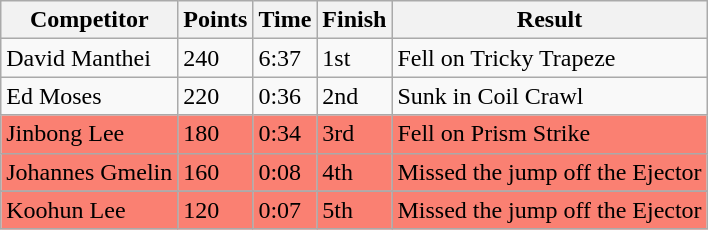<table class="wikitable sortable">
<tr>
<th nowrap="nowrap">Competitor</th>
<th>Points</th>
<th>Time</th>
<th>Finish</th>
<th>Result</th>
</tr>
<tr>
<td> David Manthei</td>
<td>240</td>
<td>6:37</td>
<td>1st</td>
<td>Fell on Tricky Trapeze</td>
</tr>
<tr>
<td> Ed Moses</td>
<td>220</td>
<td>0:36</td>
<td>2nd</td>
<td>Sunk in Coil Crawl</td>
</tr>
<tr style="background-color:#fa8072">
<td> Jinbong Lee</td>
<td>180</td>
<td>0:34</td>
<td>3rd</td>
<td>Fell on Prism Strike</td>
</tr>
<tr style="background-color:#fa8072">
<td> Johannes Gmelin</td>
<td>160</td>
<td>0:08</td>
<td>4th</td>
<td>Missed the jump off the Ejector</td>
</tr>
<tr>
</tr>
<tr style="background-color:#fa8072">
<td> Koohun Lee</td>
<td>120</td>
<td>0:07</td>
<td>5th</td>
<td>Missed the jump off the Ejector</td>
</tr>
</table>
